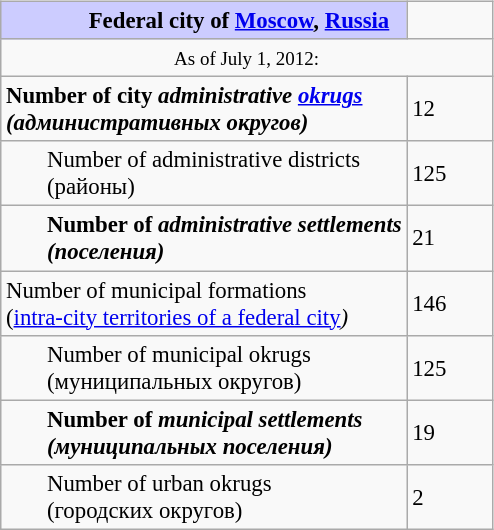<table border=1 align="right" class="wikitable"  style="margin-left: 1em; font-size: 95%;">
<tr>
<th style="padding-left:50px; background:#ccf">Federal city of <a href='#'>Moscow</a>, <a href='#'>Russia</a></th>
<td width="50px"></td>
</tr>
<tr>
<td colspan=2 align="center"><small>As of July 1, 2012:</small></td>
</tr>
<tr>
<td><strong>Number of city <em>administrative <a href='#'>okrugs</a><strong><em><br>(административных округов)</td>
<td>12</td>
</tr>
<tr>
<td style="padding-left: 2em;"></strong>Number of </em>administrative districts</em></strong><br>(районы)</td>
<td>125</td>
</tr>
<tr>
<td style="padding-left: 2em;"><strong>Number of <em>administrative settlements<strong><em><br>(поселения)</td>
<td>21</td>
</tr>
<tr>
<td></strong>Number of municipal formations<br>(</em><a href='#'>intra-city territories of a federal city</a><em>)<strong><br></td>
<td>146</td>
</tr>
<tr>
<td style="padding-left: 2em;"></strong>Number of </em>municipal okrugs</em></strong><br>(муниципальных округов)</td>
<td>125</td>
</tr>
<tr>
<td style="padding-left: 2em;"><strong>Number of <em>municipal settlements<strong><em><br>(муниципальных поселения)</td>
<td>19</td>
</tr>
<tr>
<td style="padding-left: 2em;"></strong>Number of </em>urban okrugs</em></strong><br>(городских округов)</td>
<td>2</td>
</tr>
</table>
